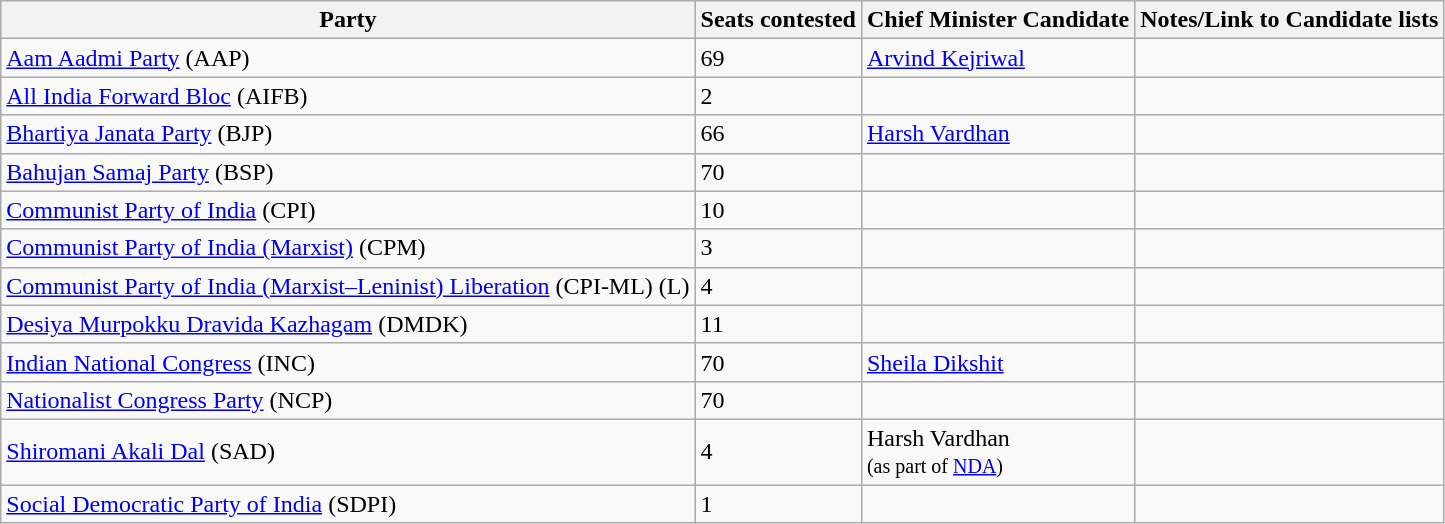<table class="wikitable sortable">
<tr>
<th scope="col">Party</th>
<th scope="col">Seats contested</th>
<th scope="col">Chief Minister Candidate</th>
<th scope="col">Notes/Link to Candidate lists</th>
</tr>
<tr>
<td><a href='#'>Aam Aadmi Party</a> (AAP)</td>
<td>69</td>
<td><a href='#'>Arvind Kejriwal</a></td>
<td></td>
</tr>
<tr>
<td><a href='#'>All India Forward Bloc</a> (AIFB)</td>
<td>2</td>
<td></td>
<td></td>
</tr>
<tr>
<td><a href='#'>Bhartiya Janata Party</a> (BJP)</td>
<td>66</td>
<td><a href='#'>Harsh Vardhan</a></td>
<td></td>
</tr>
<tr>
<td><a href='#'>Bahujan Samaj Party</a> (BSP)</td>
<td>70</td>
<td></td>
<td></td>
</tr>
<tr>
<td><a href='#'>Communist Party of India</a> (CPI)</td>
<td>10</td>
<td></td>
<td></td>
</tr>
<tr>
<td><a href='#'>Communist Party of India (Marxist)</a> (CPM)</td>
<td>3</td>
<td></td>
<td></td>
</tr>
<tr>
<td><a href='#'>Communist Party of India (Marxist–Leninist) Liberation</a> (CPI-ML) (L)</td>
<td>4</td>
<td></td>
<td></td>
</tr>
<tr>
<td><a href='#'>Desiya Murpokku Dravida Kazhagam</a> (DMDK)</td>
<td>11</td>
<td></td>
<td></td>
</tr>
<tr>
<td><a href='#'>Indian National Congress</a> (INC)</td>
<td>70</td>
<td><a href='#'>Sheila Dikshit</a></td>
<td></td>
</tr>
<tr>
<td><a href='#'>Nationalist Congress Party</a> (NCP)</td>
<td>70</td>
<td></td>
<td></td>
</tr>
<tr>
<td><a href='#'>Shiromani Akali Dal</a> (SAD)</td>
<td>4</td>
<td>Harsh Vardhan<br><small>(as part of <a href='#'>NDA</a>)</small></td>
<td></td>
</tr>
<tr>
<td><a href='#'>Social Democratic Party of India</a> (SDPI)</td>
<td>1</td>
<td></td>
<td></td>
</tr>
</table>
